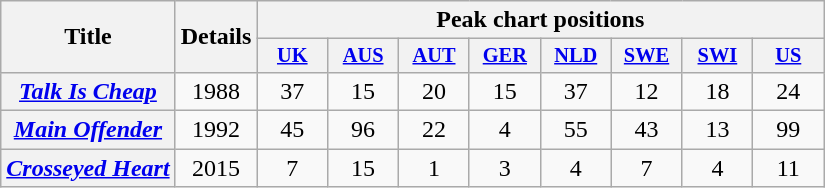<table class="wikitable plainrowheaders" style="text-align:center">
<tr>
<th scope="col" rowspan="2">Title</th>
<th scope="col" rowspan="2">Details</th>
<th scope="col" colspan="8">Peak chart positions</th>
</tr>
<tr>
<th scope="col" style="width:3em; font-size:85%"><a href='#'>UK</a><br></th>
<th scope="col" style="width:3em; font-size:85%"><a href='#'>AUS</a><br></th>
<th scope="col" style="width:3em; font-size:85%"><a href='#'>AUT</a><br></th>
<th scope="col" style="width:3em; font-size:85%"><a href='#'>GER</a><br></th>
<th scope="col" style="width:3em; font-size:85%"><a href='#'>NLD</a><br></th>
<th scope="col" style="width:3em; font-size:85%"><a href='#'>SWE</a><br></th>
<th scope="col" style="width:3em; font-size:85%"><a href='#'>SWI</a><br></th>
<th scope="col" style="width:3em; font-size:85%"><a href='#'>US</a><br></th>
</tr>
<tr>
<th scope="row"><em><a href='#'>Talk Is Cheap</a></em></th>
<td>1988</td>
<td>37</td>
<td>15</td>
<td>20</td>
<td>15</td>
<td>37</td>
<td>12</td>
<td>18</td>
<td>24</td>
</tr>
<tr>
<th scope="row"><em><a href='#'>Main Offender</a></em></th>
<td>1992</td>
<td>45</td>
<td>96</td>
<td>22</td>
<td>4</td>
<td>55</td>
<td>43</td>
<td>13</td>
<td>99</td>
</tr>
<tr>
<th scope="row"><em><a href='#'>Crosseyed Heart</a></em></th>
<td>2015</td>
<td>7</td>
<td>15</td>
<td>1</td>
<td>3</td>
<td>4</td>
<td>7</td>
<td>4</td>
<td>11</td>
</tr>
</table>
